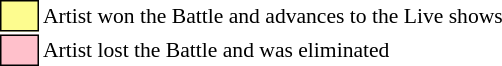<table class="toccolours" style="font-size: 90%; white-space: nowrap;">
<tr>
<td style="background-color:#fdfc8f; border: 1px solid black">      </td>
<td>Artist won the Battle and advances to the Live shows</td>
</tr>
<tr>
<td style="background-color:pink; border: 1px solid black">      </td>
<td>Artist lost the Battle and was eliminated</td>
</tr>
</table>
